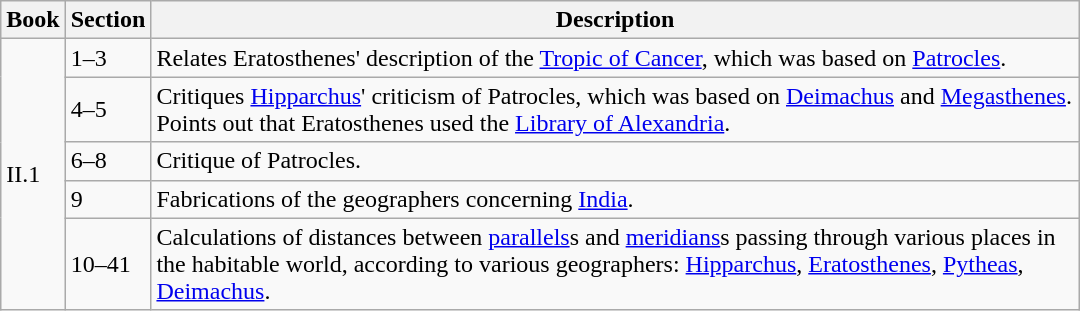<table class="wikitable" style="max-width:45em;">
<tr>
<th>Book</th>
<th>Section</th>
<th>Description</th>
</tr>
<tr>
<td rowspan="5">II.1</td>
<td>1–3</td>
<td>Relates Eratosthenes' description of the <a href='#'>Tropic of Cancer</a>, which was based on <a href='#'>Patrocles</a>.</td>
</tr>
<tr>
<td>4–5</td>
<td>Critiques <a href='#'>Hipparchus</a>' criticism of Patrocles, which was based on <a href='#'>Deimachus</a> and <a href='#'>Megasthenes</a>. Points out that Eratosthenes used the <a href='#'>Library of Alexandria</a>.</td>
</tr>
<tr>
<td>6–8</td>
<td>Critique of Patrocles.</td>
</tr>
<tr>
<td>9</td>
<td>Fabrications of the geographers concerning <a href='#'>India</a>.</td>
</tr>
<tr>
<td>10–41</td>
<td>Calculations of distances between <a href='#'>parallels</a>s and <a href='#'>meridians</a>s passing through various places in the habitable world, according to various geographers: <a href='#'>Hipparchus</a>, <a href='#'>Eratosthenes</a>, <a href='#'>Pytheas</a>, <a href='#'>Deimachus</a>.</td>
</tr>
</table>
